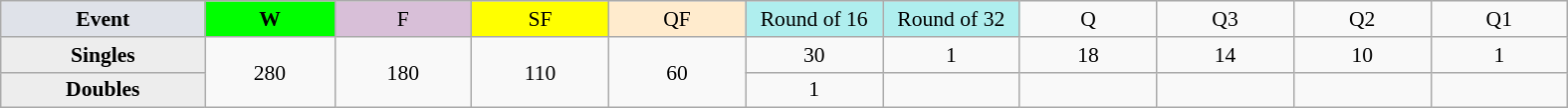<table class=wikitable style=font-size:90%;text-align:center>
<tr>
<td style="width:130px; background:#dfe2e9;"><strong>Event</strong></td>
<td style="width:80px; background:lime;"><strong>W</strong></td>
<td style="width:85px; background:thistle;">F</td>
<td style="width:85px; background:#ff0;">SF</td>
<td style="width:85px; background:#ffebcd;">QF</td>
<td style="width:85px; background:#afeeee;">Round of 16</td>
<td style="width:85px; background:#afeeee;">Round of 32</td>
<td width=85>Q</td>
<td width=85>Q3</td>
<td width=85>Q2</td>
<td width=85>Q1</td>
</tr>
<tr>
<th style="background:#ededed;">Singles</th>
<td rowspan=2>280</td>
<td rowspan=2>180</td>
<td rowspan=2>110</td>
<td rowspan=2>60</td>
<td>30</td>
<td>1</td>
<td>18</td>
<td>14</td>
<td>10</td>
<td>1</td>
</tr>
<tr>
<th style="background:#ededed;">Doubles</th>
<td>1</td>
<td></td>
<td></td>
<td></td>
<td></td>
<td></td>
</tr>
</table>
